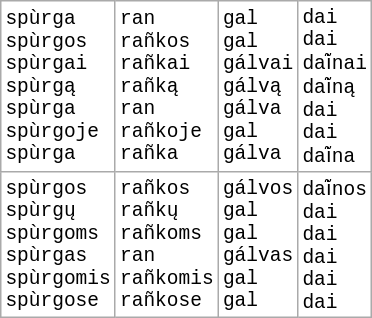<table class=wikitable style="font-family: monospace; background:#FFFFFF">
<tr>
<td>spùrga<br>spùrgos<br>spùrgai<br>spùrgą<br>spùrga<br>spùrgoje<br>spùrga</td>
<td>ran<br>rañkos<br>rañkai<br>rañką<br>ran<br>rañkoje<br>rañka</td>
<td>gal<br>gal<br>gálvai<br>gálvą<br>gálva<br>gal<br>gálva</td>
<td>dai<br>dai<br>dai̇̃nai<br>dai̇̃ną<br>dai<br>dai<br>dai̇̃na</td>
</tr>
<tr>
<td>spùrgos<br>spùrgų<br>spùrgoms<br>spùrgas<br>spùrgomis<br>spùrgose</td>
<td>rañkos<br>rañkų<br>rañkoms<br>ran<br>rañkomis<br>rañkose</td>
<td>gálvos<br>gal<br>gal<br>gálvas<br>gal<br>gal</td>
<td>dai̇̃nos<br>dai<br>dai<br>dai<br>dai<br>dai</td>
</tr>
</table>
